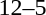<table style="text-align:center">
<tr>
<th width=200></th>
<th width=100></th>
<th width=200></th>
</tr>
<tr>
<td align=right><strong></strong></td>
<td>12–5</td>
<td align=left></td>
</tr>
</table>
